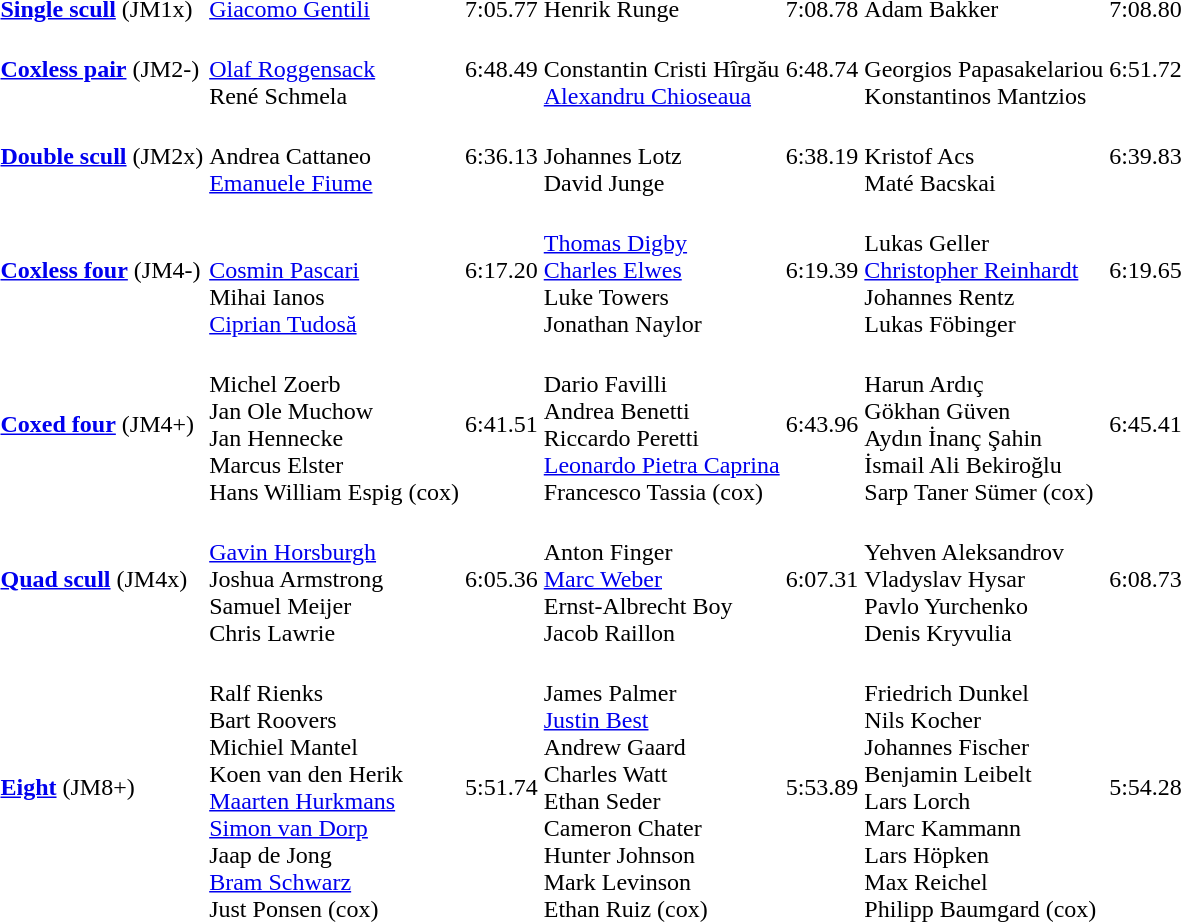<table>
<tr>
<td><strong><a href='#'>Single scull</a></strong> (JM1x)</td>
<td><a href='#'>Giacomo Gentili</a><br></td>
<td>7:05.77</td>
<td>Henrik Runge<br></td>
<td>7:08.78</td>
<td>Adam Bakker<br></td>
<td>7:08.80</td>
</tr>
<tr>
<td><strong><a href='#'>Coxless pair</a></strong> (JM2-)</td>
<td><br><a href='#'>Olaf Roggensack</a><br>René Schmela</td>
<td>6:48.49</td>
<td><br>Constantin Cristi Hîrgău<br><a href='#'>Alexandru Chioseaua</a></td>
<td>6:48.74</td>
<td><br>Georgios Papasakelariou<br>Konstantinos Mantzios</td>
<td>6:51.72</td>
</tr>
<tr>
<td><strong><a href='#'>Double scull</a></strong> (JM2x)</td>
<td><br>Andrea Cattaneo<br><a href='#'>Emanuele Fiume</a></td>
<td>6:36.13</td>
<td><br>Johannes Lotz<br>David Junge</td>
<td>6:38.19</td>
<td><br>Kristof Acs<br>Maté Bacskai</td>
<td>6:39.83</td>
</tr>
<tr>
<td><strong><a href='#'>Coxless four</a></strong> (JM4-)</td>
<td><br><br><a href='#'>Cosmin Pascari</a><br>Mihai Ianos<br><a href='#'>Ciprian Tudosă</a></td>
<td>6:17.20</td>
<td><br><a href='#'>Thomas Digby</a><br><a href='#'>Charles Elwes</a><br>Luke Towers<br>Jonathan Naylor</td>
<td>6:19.39</td>
<td><br>Lukas Geller<br><a href='#'>Christopher Reinhardt</a><br>Johannes Rentz<br>Lukas Föbinger</td>
<td>6:19.65</td>
</tr>
<tr>
<td><strong><a href='#'>Coxed four</a></strong> (JM4+)</td>
<td><br>Michel Zoerb<br>Jan Ole Muchow<br>Jan Hennecke<br>Marcus Elster<br>Hans William Espig (cox)</td>
<td>6:41.51</td>
<td><br>Dario Favilli<br>Andrea Benetti<br>Riccardo Peretti<br><a href='#'>Leonardo Pietra Caprina</a><br>Francesco Tassia (cox)</td>
<td>6:43.96</td>
<td><br>Harun Ardıç<br>Gökhan Güven<br>Aydın İnanç Şahin<br>İsmail Ali Bekiroğlu<br>Sarp Taner Sümer (cox)</td>
<td>6:45.41</td>
</tr>
<tr>
<td><strong><a href='#'>Quad scull</a></strong> (JM4x)</td>
<td><br><a href='#'>Gavin Horsburgh</a><br>Joshua Armstrong<br>Samuel Meijer<br>Chris Lawrie</td>
<td>6:05.36</td>
<td><br>Anton Finger<br><a href='#'>Marc Weber</a><br>Ernst-Albrecht Boy<br>Jacob Raillon</td>
<td>6:07.31</td>
<td><br>Yehven Aleksandrov<br>Vladyslav Hysar<br>Pavlo Yurchenko<br>Denis Kryvulia</td>
<td>6:08.73</td>
</tr>
<tr>
<td><strong><a href='#'>Eight</a></strong> (JM8+)</td>
<td><br>Ralf Rienks<br>Bart Roovers<br>Michiel Mantel<br>Koen van den Herik<br><a href='#'>Maarten Hurkmans</a><br><a href='#'>Simon van Dorp</a><br>Jaap de Jong<br><a href='#'>Bram Schwarz</a><br>Just Ponsen (cox)</td>
<td>5:51.74</td>
<td><br>James Palmer<br><a href='#'>Justin Best</a><br>Andrew Gaard<br>Charles Watt<br>Ethan Seder<br>Cameron Chater<br>Hunter Johnson<br>Mark Levinson<br>Ethan Ruiz (cox)</td>
<td>5:53.89</td>
<td><br>Friedrich Dunkel<br>Nils Kocher<br>Johannes Fischer<br>Benjamin Leibelt<br>Lars Lorch<br>Marc Kammann<br>Lars Höpken<br>Max Reichel<br>Philipp Baumgard (cox)</td>
<td>5:54.28</td>
</tr>
</table>
